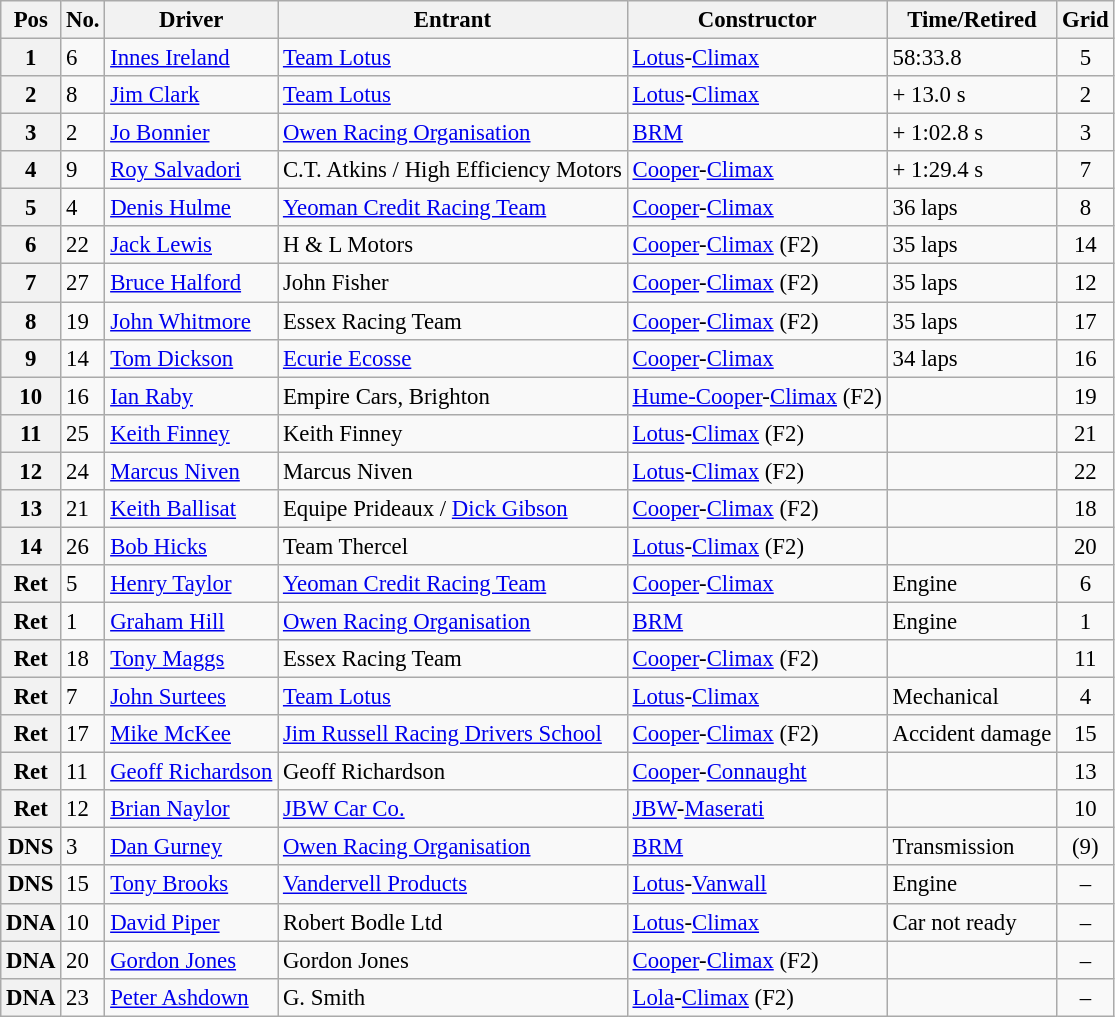<table class="wikitable" style="font-size: 95%;">
<tr>
<th>Pos</th>
<th>No.</th>
<th>Driver</th>
<th>Entrant</th>
<th>Constructor</th>
<th>Time/Retired</th>
<th>Grid</th>
</tr>
<tr>
<th>1</th>
<td>6</td>
<td> <a href='#'>Innes Ireland</a></td>
<td><a href='#'>Team Lotus</a></td>
<td><a href='#'>Lotus</a>-<a href='#'>Climax</a></td>
<td>58:33.8</td>
<td style="text-align:center">5</td>
</tr>
<tr>
<th>2</th>
<td>8</td>
<td> <a href='#'>Jim Clark</a></td>
<td><a href='#'>Team Lotus</a></td>
<td><a href='#'>Lotus</a>-<a href='#'>Climax</a></td>
<td>+ 13.0 s</td>
<td style="text-align:center">2</td>
</tr>
<tr>
<th>3</th>
<td>2</td>
<td> <a href='#'>Jo Bonnier</a></td>
<td><a href='#'>Owen Racing Organisation</a></td>
<td><a href='#'>BRM</a></td>
<td>+ 1:02.8 s</td>
<td style="text-align:center">3</td>
</tr>
<tr>
<th>4</th>
<td>9</td>
<td> <a href='#'>Roy Salvadori</a></td>
<td>C.T. Atkins / High Efficiency Motors</td>
<td><a href='#'>Cooper</a>-<a href='#'>Climax</a></td>
<td>+ 1:29.4 s</td>
<td style="text-align:center">7</td>
</tr>
<tr>
<th>5</th>
<td>4</td>
<td> <a href='#'>Denis Hulme</a></td>
<td><a href='#'>Yeoman Credit Racing Team</a></td>
<td><a href='#'>Cooper</a>-<a href='#'>Climax</a></td>
<td>36 laps</td>
<td style="text-align:center">8</td>
</tr>
<tr>
<th>6</th>
<td>22</td>
<td> <a href='#'>Jack Lewis</a></td>
<td>H & L Motors</td>
<td><a href='#'>Cooper</a>-<a href='#'>Climax</a> (F2)</td>
<td>35 laps</td>
<td style="text-align:center">14</td>
</tr>
<tr>
<th>7</th>
<td>27</td>
<td> <a href='#'>Bruce Halford</a></td>
<td>John Fisher</td>
<td><a href='#'>Cooper</a>-<a href='#'>Climax</a> (F2)</td>
<td>35 laps</td>
<td style="text-align:center">12</td>
</tr>
<tr>
<th>8</th>
<td>19</td>
<td> <a href='#'>John Whitmore</a></td>
<td>Essex Racing Team</td>
<td><a href='#'>Cooper</a>-<a href='#'>Climax</a> (F2)</td>
<td>35 laps</td>
<td style="text-align:center">17</td>
</tr>
<tr>
<th>9</th>
<td>14</td>
<td> <a href='#'>Tom Dickson</a></td>
<td><a href='#'>Ecurie Ecosse</a></td>
<td><a href='#'>Cooper</a>-<a href='#'>Climax</a></td>
<td>34 laps</td>
<td style="text-align:center">16</td>
</tr>
<tr>
<th>10</th>
<td>16</td>
<td> <a href='#'>Ian Raby</a></td>
<td>Empire Cars, Brighton</td>
<td><a href='#'>Hume-Cooper</a>-<a href='#'>Climax</a> (F2)</td>
<td></td>
<td style="text-align:center">19</td>
</tr>
<tr>
<th>11</th>
<td>25</td>
<td> <a href='#'>Keith Finney</a></td>
<td>Keith Finney</td>
<td><a href='#'>Lotus</a>-<a href='#'>Climax</a> (F2)</td>
<td></td>
<td style="text-align:center">21</td>
</tr>
<tr>
<th>12</th>
<td>24</td>
<td> <a href='#'>Marcus Niven</a></td>
<td>Marcus Niven</td>
<td><a href='#'>Lotus</a>-<a href='#'>Climax</a> (F2)</td>
<td></td>
<td style="text-align:center">22</td>
</tr>
<tr>
<th>13</th>
<td>21</td>
<td> <a href='#'>Keith Ballisat</a></td>
<td>Equipe Prideaux / <a href='#'>Dick Gibson</a></td>
<td><a href='#'>Cooper</a>-<a href='#'>Climax</a> (F2)</td>
<td></td>
<td style="text-align:center">18</td>
</tr>
<tr>
<th>14</th>
<td>26</td>
<td> <a href='#'>Bob Hicks</a></td>
<td>Team Thercel</td>
<td><a href='#'>Lotus</a>-<a href='#'>Climax</a> (F2)</td>
<td></td>
<td style="text-align:center">20</td>
</tr>
<tr>
<th>Ret</th>
<td>5</td>
<td> <a href='#'>Henry Taylor</a></td>
<td><a href='#'>Yeoman Credit Racing Team</a></td>
<td><a href='#'>Cooper</a>-<a href='#'>Climax</a></td>
<td>Engine</td>
<td style="text-align:center">6</td>
</tr>
<tr>
<th>Ret</th>
<td>1</td>
<td> <a href='#'>Graham Hill</a></td>
<td><a href='#'>Owen Racing Organisation</a></td>
<td><a href='#'>BRM</a></td>
<td>Engine</td>
<td style="text-align:center">1</td>
</tr>
<tr>
<th>Ret</th>
<td>18</td>
<td> <a href='#'>Tony Maggs</a></td>
<td>Essex Racing Team</td>
<td><a href='#'>Cooper</a>-<a href='#'>Climax</a> (F2)</td>
<td></td>
<td style="text-align:center">11</td>
</tr>
<tr>
<th>Ret</th>
<td>7</td>
<td> <a href='#'>John Surtees</a></td>
<td><a href='#'>Team Lotus</a></td>
<td><a href='#'>Lotus</a>-<a href='#'>Climax</a></td>
<td>Mechanical</td>
<td style="text-align:center">4</td>
</tr>
<tr>
<th>Ret</th>
<td>17</td>
<td> <a href='#'>Mike McKee</a></td>
<td><a href='#'>Jim Russell Racing Drivers School</a></td>
<td><a href='#'>Cooper</a>-<a href='#'>Climax</a> (F2)</td>
<td>Accident damage</td>
<td style="text-align:center">15</td>
</tr>
<tr>
<th>Ret</th>
<td>11</td>
<td> <a href='#'>Geoff Richardson</a></td>
<td>Geoff Richardson</td>
<td><a href='#'>Cooper</a>-<a href='#'>Connaught</a></td>
<td></td>
<td style="text-align:center">13</td>
</tr>
<tr>
<th>Ret</th>
<td>12</td>
<td> <a href='#'>Brian Naylor</a></td>
<td><a href='#'>JBW Car Co.</a></td>
<td><a href='#'>JBW</a>-<a href='#'>Maserati</a></td>
<td></td>
<td style="text-align:center">10</td>
</tr>
<tr>
<th>DNS</th>
<td>3</td>
<td> <a href='#'>Dan Gurney</a></td>
<td><a href='#'>Owen Racing Organisation</a></td>
<td><a href='#'>BRM</a></td>
<td>Transmission</td>
<td style="text-align:center">(9)</td>
</tr>
<tr>
<th>DNS</th>
<td>15</td>
<td> <a href='#'>Tony Brooks</a></td>
<td><a href='#'>Vandervell Products</a></td>
<td><a href='#'>Lotus</a>-<a href='#'>Vanwall</a></td>
<td>Engine</td>
<td style="text-align:center">–</td>
</tr>
<tr>
<th>DNA</th>
<td>10</td>
<td> <a href='#'>David Piper</a></td>
<td>Robert Bodle Ltd</td>
<td><a href='#'>Lotus</a>-<a href='#'>Climax</a></td>
<td>Car not ready</td>
<td style="text-align:center">–</td>
</tr>
<tr>
<th>DNA</th>
<td>20</td>
<td> <a href='#'>Gordon Jones</a></td>
<td>Gordon Jones</td>
<td><a href='#'>Cooper</a>-<a href='#'>Climax</a> (F2)</td>
<td></td>
<td style="text-align:center">–</td>
</tr>
<tr>
<th>DNA</th>
<td>23</td>
<td> <a href='#'>Peter Ashdown</a></td>
<td>G. Smith</td>
<td><a href='#'>Lola</a>-<a href='#'>Climax</a> (F2)</td>
<td></td>
<td style="text-align:center">–</td>
</tr>
</table>
